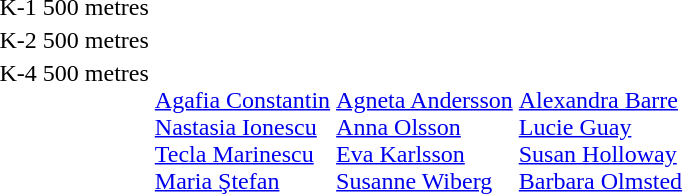<table>
<tr valign="top">
<td>K-1 500 metres<br></td>
<td></td>
<td></td>
<td></td>
</tr>
<tr valign="top">
<td>K-2 500 metres<br></td>
<td></td>
<td></td>
<td></td>
</tr>
<tr valign="top">
<td>K-4 500 metres<br></td>
<td><br><a href='#'>Agafia Constantin</a><br><a href='#'>Nastasia Ionescu</a><br><a href='#'>Tecla Marinescu</a><br><a href='#'>Maria Ştefan</a></td>
<td><br><a href='#'>Agneta Andersson</a><br><a href='#'>Anna Olsson</a><br><a href='#'>Eva Karlsson</a><br><a href='#'>Susanne Wiberg</a></td>
<td><br><a href='#'>Alexandra Barre</a><br><a href='#'>Lucie Guay</a><br><a href='#'>Susan Holloway</a><br><a href='#'>Barbara Olmsted</a></td>
</tr>
</table>
